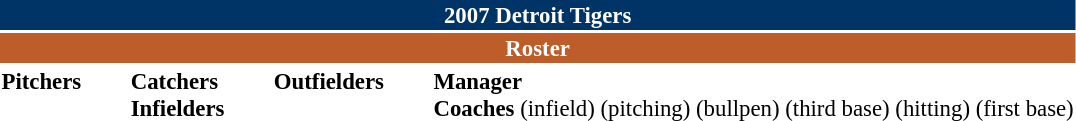<table class="toccolours" style="font-size: 95%;">
<tr>
<th colspan="10" style="background-color: #003366; color: white; text-align: center;">2007 Detroit Tigers</th>
</tr>
<tr>
<td colspan="10" style="background-color: #bd5d29; color: white; text-align: center;"><strong>Roster</strong></td>
</tr>
<tr>
<td valign="top"><strong>Pitchers</strong><br>























</td>
<td width="25px"></td>
<td valign="top"><strong>Catchers</strong><br>

<strong>Infielders</strong>







</td>
<td width="25px"></td>
<td valign="top"><strong>Outfielders</strong><br>







</td>
<td width="25px"></td>
<td valign="top"><strong>Manager</strong><br>
<strong>Coaches</strong>
 (infield)
 (pitching)
 (bullpen)
 (third base)
 (hitting)
 (first base)</td>
</tr>
<tr>
</tr>
</table>
